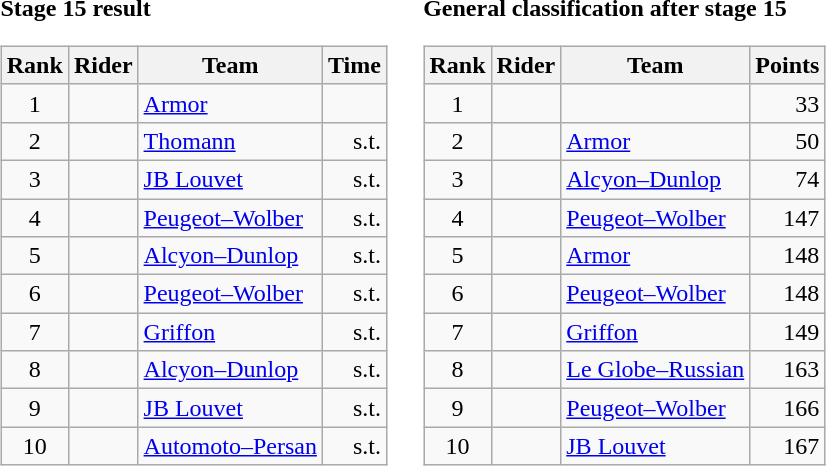<table>
<tr>
<td><strong>Stage 15 result</strong><br><table class="wikitable">
<tr>
<th scope="col">Rank</th>
<th scope="col">Rider</th>
<th scope="col">Team</th>
<th scope="col">Time</th>
</tr>
<tr>
<td style="text-align:center;">1</td>
<td></td>
<td><a href='#'>Armor</a></td>
<td style="text-align:right;"></td>
</tr>
<tr>
<td style="text-align:center;">2</td>
<td></td>
<td><a href='#'>Thomann</a></td>
<td style="text-align:right;">s.t.</td>
</tr>
<tr>
<td style="text-align:center;">3</td>
<td></td>
<td><a href='#'>JB Louvet</a></td>
<td style="text-align:right;">s.t.</td>
</tr>
<tr>
<td style="text-align:center;">4</td>
<td></td>
<td><a href='#'>Peugeot–Wolber</a></td>
<td style="text-align:right;">s.t.</td>
</tr>
<tr>
<td style="text-align:center;">5</td>
<td></td>
<td><a href='#'>Alcyon–Dunlop</a></td>
<td style="text-align:right;">s.t.</td>
</tr>
<tr>
<td style="text-align:center;">6</td>
<td></td>
<td><a href='#'>Peugeot–Wolber</a></td>
<td style="text-align:right;">s.t.</td>
</tr>
<tr>
<td style="text-align:center;">7</td>
<td></td>
<td><a href='#'>Griffon</a></td>
<td style="text-align:right;">s.t.</td>
</tr>
<tr>
<td style="text-align:center;">8</td>
<td></td>
<td><a href='#'>Alcyon–Dunlop</a></td>
<td style="text-align:right;">s.t.</td>
</tr>
<tr>
<td style="text-align:center;">9</td>
<td></td>
<td><a href='#'>JB Louvet</a></td>
<td style="text-align:right;">s.t.</td>
</tr>
<tr>
<td style="text-align:center;">10</td>
<td></td>
<td><a href='#'>Automoto–Persan</a></td>
<td style="text-align:right;">s.t.</td>
</tr>
</table>
</td>
<td></td>
<td><strong>General classification after stage 15</strong><br><table class="wikitable">
<tr>
<th scope="col">Rank</th>
<th scope="col">Rider</th>
<th scope="col">Team</th>
<th scope="col">Points</th>
</tr>
<tr>
<td style="text-align:center;">1</td>
<td></td>
<td></td>
<td style="text-align:right;">33</td>
</tr>
<tr>
<td style="text-align:center;">2</td>
<td></td>
<td><a href='#'>Armor</a></td>
<td style="text-align:right;">50</td>
</tr>
<tr>
<td style="text-align:center;">3</td>
<td></td>
<td><a href='#'>Alcyon–Dunlop</a></td>
<td style="text-align:right;">74</td>
</tr>
<tr>
<td style="text-align:center;">4</td>
<td></td>
<td><a href='#'>Peugeot–Wolber</a></td>
<td style="text-align:right;">147</td>
</tr>
<tr>
<td style="text-align:center;">5</td>
<td></td>
<td><a href='#'>Armor</a></td>
<td style="text-align:right;">148</td>
</tr>
<tr>
<td style="text-align:center;">6</td>
<td></td>
<td><a href='#'>Peugeot–Wolber</a></td>
<td style="text-align:right;">148</td>
</tr>
<tr>
<td style="text-align:center;">7</td>
<td></td>
<td><a href='#'>Griffon</a></td>
<td style="text-align:right;">149</td>
</tr>
<tr>
<td style="text-align:center;">8</td>
<td></td>
<td><a href='#'>Le Globe–Russian</a></td>
<td style="text-align:right;">163</td>
</tr>
<tr>
<td style="text-align:center;">9</td>
<td></td>
<td><a href='#'>Peugeot–Wolber</a></td>
<td style="text-align:right;">166</td>
</tr>
<tr>
<td style="text-align:center;">10</td>
<td></td>
<td><a href='#'>JB Louvet</a></td>
<td style="text-align:right;">167</td>
</tr>
</table>
</td>
</tr>
</table>
